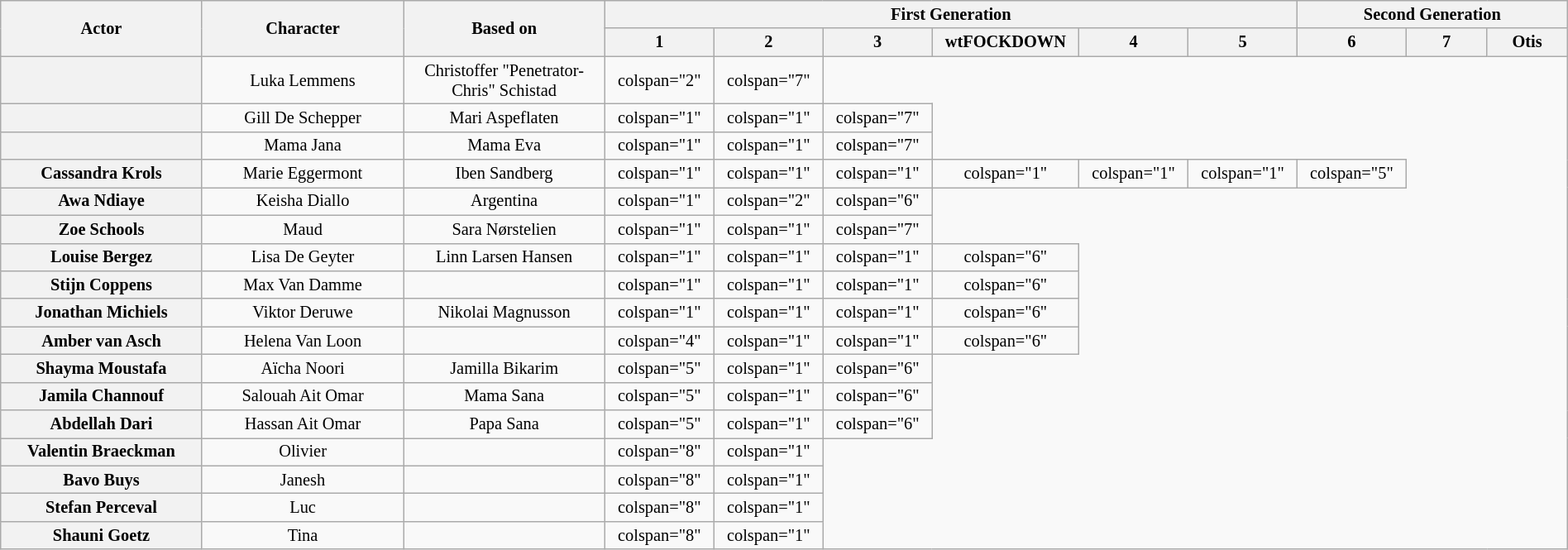<table class="wikitable plainrowheaders" style="text-align:center; font-size:85%; width:100%">
<tr>
<th scope="col" rowspan="2" style="width:10%;">Actor</th>
<th scope="col" rowspan="2" style="width:10%;">Character</th>
<th scope="col" rowspan="2" style="width:10%;">Based on</th>
<th colspan="6">First Generation</th>
<th colspan="5">Second Generation</th>
</tr>
<tr>
<th scope="col" style="width:4%;">1</th>
<th scope="col" style="width:4%;">2</th>
<th scope="col" style="width:4%;">3</th>
<th scope="col" style="width:4%;">wtFOCKDOWN</th>
<th scope="col" style="width:4%;">4</th>
<th scope="col" style="width:4%;">5</th>
<th scope="col" style="width:4%;">6</th>
<th scope="col" style="width:4%;">7</th>
<th scope="col" style="width:4%;">Otis</th>
</tr>
<tr>
<th scope="row"></th>
<td>Luka Lemmens</td>
<td>Christoffer "Penetrator-Chris" Schistad</td>
<td>colspan="2" </td>
<td>colspan="7" </td>
</tr>
<tr>
<th scope="row"></th>
<td>Gill De Schepper</td>
<td>Mari Aspeflaten</td>
<td>colspan="1" </td>
<td>colspan="1" </td>
<td>colspan="7" </td>
</tr>
<tr>
<th scope="row"></th>
<td>Mama Jana</td>
<td>Mama Eva</td>
<td>colspan="1" </td>
<td>colspan="1" </td>
<td>colspan="7" </td>
</tr>
<tr>
<th scope="row">Cassandra Krols</th>
<td>Marie Eggermont</td>
<td>Iben Sandberg</td>
<td>colspan="1" </td>
<td>colspan="1" </td>
<td>colspan="1" </td>
<td>colspan="1" </td>
<td>colspan="1" </td>
<td>colspan="1" </td>
<td>colspan="5" </td>
</tr>
<tr>
<th scope="row">Awa Ndiaye</th>
<td>Keisha Diallo</td>
<td>Argentina</td>
<td>colspan="1" </td>
<td>colspan="2" </td>
<td>colspan="6" </td>
</tr>
<tr>
<th scope="row">Zoe Schools</th>
<td>Maud</td>
<td>Sara Nørstelien</td>
<td>colspan="1" </td>
<td>colspan="1" </td>
<td>colspan="7" </td>
</tr>
<tr>
<th scope="row">Louise Bergez</th>
<td>Lisa De Geyter</td>
<td>Linn Larsen Hansen</td>
<td>colspan="1" </td>
<td>colspan="1" </td>
<td>colspan="1" </td>
<td>colspan="6" </td>
</tr>
<tr>
<th scope="row">Stijn Coppens</th>
<td>Max Van Damme</td>
<td></td>
<td>colspan="1" </td>
<td>colspan="1" </td>
<td>colspan="1" </td>
<td>colspan="6" </td>
</tr>
<tr>
<th scope="row">Jonathan Michiels</th>
<td>Viktor Deruwe</td>
<td>Nikolai Magnusson</td>
<td>colspan="1" </td>
<td>colspan="1" </td>
<td>colspan="1" </td>
<td>colspan="6" </td>
</tr>
<tr>
<th scope="row">Amber van Asch</th>
<td>Helena Van Loon</td>
<td></td>
<td>colspan="4" </td>
<td>colspan="1" </td>
<td>colspan="1" </td>
<td>colspan="6" </td>
</tr>
<tr>
<th scope="row">Shayma Moustafa</th>
<td>Aïcha Noori</td>
<td>Jamilla Bikarim</td>
<td>colspan="5" </td>
<td>colspan="1" </td>
<td>colspan="6" </td>
</tr>
<tr>
<th scope="row">Jamila Channouf</th>
<td>Salouah Ait Omar</td>
<td>Mama Sana</td>
<td>colspan="5" </td>
<td>colspan="1" </td>
<td>colspan="6" </td>
</tr>
<tr>
<th scope="row">Abdellah Dari</th>
<td>Hassan Ait Omar</td>
<td>Papa Sana</td>
<td>colspan="5" </td>
<td>colspan="1" </td>
<td>colspan="6" </td>
</tr>
<tr>
<th scope="row">Valentin Braeckman</th>
<td>Olivier</td>
<td></td>
<td>colspan="8" </td>
<td>colspan="1" </td>
</tr>
<tr>
<th scope="row">Bavo Buys</th>
<td>Janesh</td>
<td></td>
<td>colspan="8" </td>
<td>colspan="1" </td>
</tr>
<tr>
<th scope="row">Stefan Perceval</th>
<td>Luc</td>
<td></td>
<td>colspan="8" </td>
<td>colspan="1" </td>
</tr>
<tr>
<th scope="row">Shauni Goetz</th>
<td>Tina</td>
<td></td>
<td>colspan="8" </td>
<td>colspan="1" </td>
</tr>
</table>
